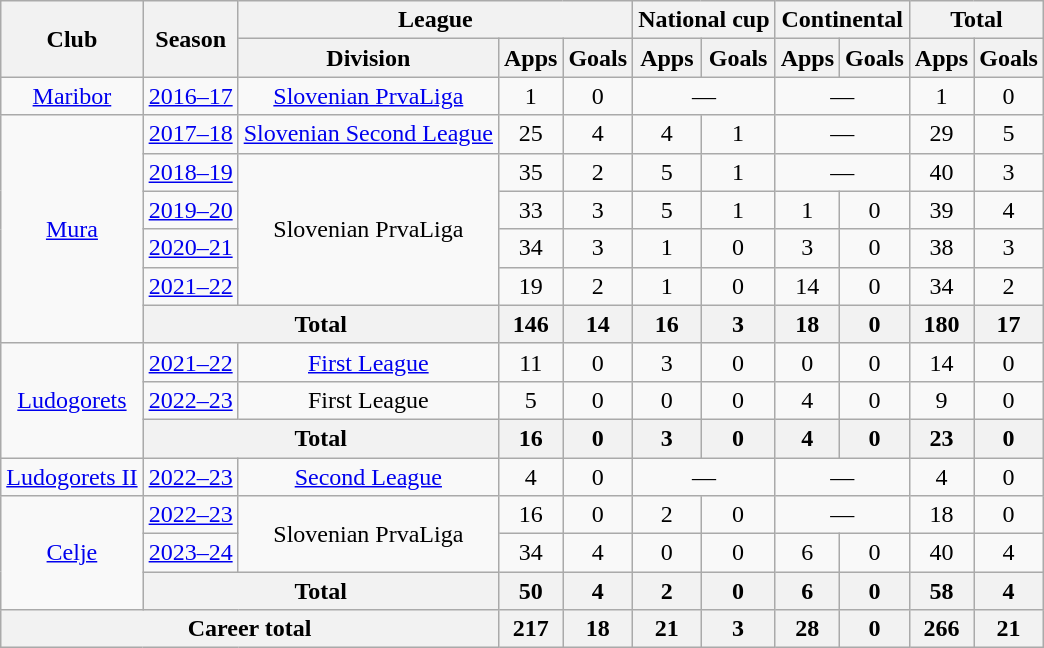<table class="wikitable" style="text-align: center">
<tr>
<th rowspan="2">Club</th>
<th rowspan="2">Season</th>
<th colspan="3">League</th>
<th colspan="2">National cup</th>
<th colspan="2">Continental</th>
<th colspan="2">Total</th>
</tr>
<tr>
<th>Division</th>
<th>Apps</th>
<th>Goals</th>
<th>Apps</th>
<th>Goals</th>
<th>Apps</th>
<th>Goals</th>
<th>Apps</th>
<th>Goals</th>
</tr>
<tr>
<td><a href='#'>Maribor</a></td>
<td><a href='#'>2016–17</a></td>
<td><a href='#'>Slovenian PrvaLiga</a></td>
<td>1</td>
<td>0</td>
<td colspan="2">—</td>
<td colspan="2">—</td>
<td>1</td>
<td>0</td>
</tr>
<tr>
<td rowspan="6"><a href='#'>Mura</a></td>
<td><a href='#'>2017–18</a></td>
<td><a href='#'>Slovenian Second League</a></td>
<td>25</td>
<td>4</td>
<td>4</td>
<td>1</td>
<td colspan="2">—</td>
<td>29</td>
<td>5</td>
</tr>
<tr>
<td><a href='#'>2018–19</a></td>
<td rowspan="4">Slovenian PrvaLiga</td>
<td>35</td>
<td>2</td>
<td>5</td>
<td>1</td>
<td colspan="2">—</td>
<td>40</td>
<td>3</td>
</tr>
<tr>
<td><a href='#'>2019–20</a></td>
<td>33</td>
<td>3</td>
<td>5</td>
<td>1</td>
<td>1</td>
<td>0</td>
<td>39</td>
<td>4</td>
</tr>
<tr>
<td><a href='#'>2020–21</a></td>
<td>34</td>
<td>3</td>
<td>1</td>
<td>0</td>
<td>3</td>
<td>0</td>
<td>38</td>
<td>3</td>
</tr>
<tr>
<td><a href='#'>2021–22</a></td>
<td>19</td>
<td>2</td>
<td>1</td>
<td>0</td>
<td>14</td>
<td>0</td>
<td>34</td>
<td>2</td>
</tr>
<tr>
<th colspan="2">Total</th>
<th>146</th>
<th>14</th>
<th>16</th>
<th>3</th>
<th>18</th>
<th>0</th>
<th>180</th>
<th>17</th>
</tr>
<tr>
<td rowspan="3"><a href='#'>Ludogorets</a></td>
<td><a href='#'>2021–22</a></td>
<td><a href='#'>First League</a></td>
<td>11</td>
<td>0</td>
<td>3</td>
<td>0</td>
<td>0</td>
<td>0</td>
<td>14</td>
<td>0</td>
</tr>
<tr>
<td><a href='#'>2022–23</a></td>
<td>First League</td>
<td>5</td>
<td>0</td>
<td>0</td>
<td>0</td>
<td>4</td>
<td>0</td>
<td>9</td>
<td>0</td>
</tr>
<tr>
<th colspan="2">Total</th>
<th>16</th>
<th>0</th>
<th>3</th>
<th>0</th>
<th>4</th>
<th>0</th>
<th>23</th>
<th>0</th>
</tr>
<tr>
<td><a href='#'>Ludogorets II</a></td>
<td><a href='#'>2022–23</a></td>
<td><a href='#'>Second League</a></td>
<td>4</td>
<td>0</td>
<td colspan="2">—</td>
<td colspan="2">—</td>
<td>4</td>
<td>0</td>
</tr>
<tr>
<td rowspan="3"><a href='#'>Celje</a></td>
<td><a href='#'>2022–23</a></td>
<td rowspan="2">Slovenian PrvaLiga</td>
<td>16</td>
<td>0</td>
<td>2</td>
<td>0</td>
<td colspan="2">—</td>
<td>18</td>
<td>0</td>
</tr>
<tr>
<td><a href='#'>2023–24</a></td>
<td>34</td>
<td>4</td>
<td>0</td>
<td>0</td>
<td>6</td>
<td>0</td>
<td>40</td>
<td>4</td>
</tr>
<tr>
<th colspan="2">Total</th>
<th>50</th>
<th>4</th>
<th>2</th>
<th>0</th>
<th>6</th>
<th>0</th>
<th>58</th>
<th>4</th>
</tr>
<tr>
<th colspan="3">Career total</th>
<th>217</th>
<th>18</th>
<th>21</th>
<th>3</th>
<th>28</th>
<th>0</th>
<th>266</th>
<th>21</th>
</tr>
</table>
